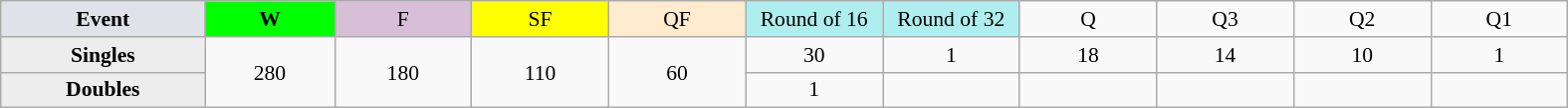<table class=wikitable style=font-size:90%;text-align:center>
<tr>
<td style="width:130px; background:#dfe2e9;"><strong>Event</strong></td>
<td style="width:80px; background:lime;"><strong>W</strong></td>
<td style="width:85px; background:thistle;">F</td>
<td style="width:85px; background:#ff0;">SF</td>
<td style="width:85px; background:#ffebcd;">QF</td>
<td style="width:85px; background:#afeeee;">Round of 16</td>
<td style="width:85px; background:#afeeee;">Round of 32</td>
<td width=85>Q</td>
<td width=85>Q3</td>
<td width=85>Q2</td>
<td width=85>Q1</td>
</tr>
<tr>
<th style="background:#ededed;">Singles</th>
<td rowspan=2>280</td>
<td rowspan=2>180</td>
<td rowspan=2>110</td>
<td rowspan=2>60</td>
<td>30</td>
<td>1</td>
<td>18</td>
<td>14</td>
<td>10</td>
<td>1</td>
</tr>
<tr>
<th style="background:#ededed;">Doubles</th>
<td>1</td>
<td></td>
<td></td>
<td></td>
<td></td>
<td></td>
</tr>
</table>
